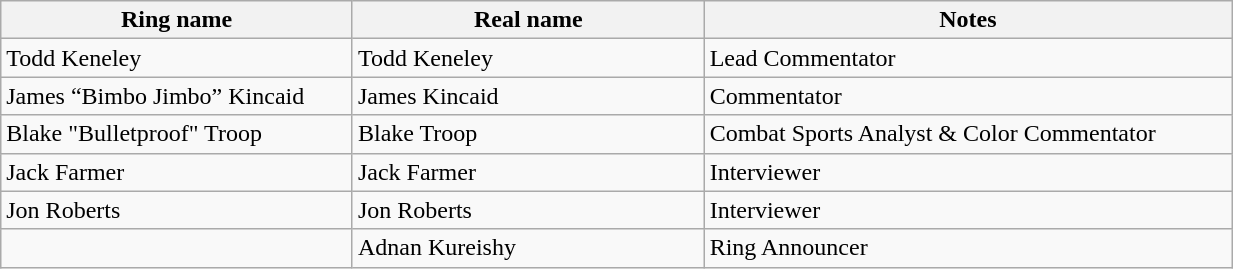<table class="wikitable sortable" style="width:65%;">
<tr>
<th width=20%>Ring name</th>
<th width=20%>Real name</th>
<th width=30%>Notes</th>
</tr>
<tr>
<td>Todd Keneley</td>
<td>Todd Keneley</td>
<td>Lead Commentator</td>
</tr>
<tr>
<td>James “Bimbo Jimbo” Kincaid</td>
<td>James Kincaid</td>
<td>Commentator</td>
</tr>
<tr>
<td>Blake "Bulletproof" Troop</td>
<td>Blake Troop</td>
<td>Combat Sports Analyst & Color Commentator</td>
</tr>
<tr>
<td>Jack Farmer</td>
<td>Jack Farmer</td>
<td>Interviewer</td>
</tr>
<tr>
<td>Jon Roberts</td>
<td>Jon Roberts</td>
<td>Interviewer</td>
</tr>
<tr>
<td></td>
<td>Adnan Kureishy</td>
<td>Ring Announcer</td>
</tr>
</table>
